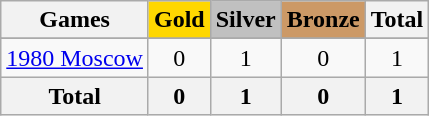<table class="wikitable sortable" style="text-align:center">
<tr>
<th>Games</th>
<th style="background-color:gold;">Gold</th>
<th style="background-color:silver;">Silver</th>
<th style="background-color:#c96;">Bronze</th>
<th>Total</th>
</tr>
<tr>
</tr>
<tr>
<td align=left> <a href='#'>1980 Moscow</a></td>
<td>0</td>
<td>1</td>
<td>0</td>
<td>1</td>
</tr>
<tr>
<th>Total</th>
<th>0</th>
<th>1</th>
<th>0</th>
<th>1</th>
</tr>
</table>
